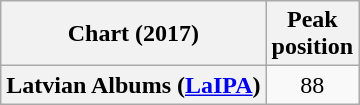<table class="wikitable plainrowheaders" style="text-align:center">
<tr>
<th scope="col">Chart (2017)</th>
<th scope="col">Peak<br>position</th>
</tr>
<tr>
<th scope="row">Latvian Albums (<a href='#'>LaIPA</a>)</th>
<td>88</td>
</tr>
</table>
